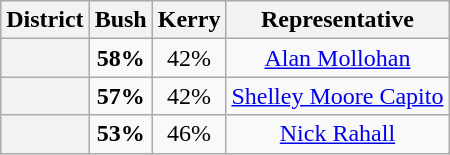<table class=wikitable>
<tr>
<th>District</th>
<th>Bush</th>
<th>Kerry</th>
<th>Representative</th>
</tr>
<tr align=center>
<th></th>
<td><strong>58%</strong></td>
<td>42%</td>
<td><a href='#'>Alan Mollohan</a></td>
</tr>
<tr align=center>
<th></th>
<td><strong>57%</strong></td>
<td>42%</td>
<td><a href='#'>Shelley Moore Capito</a></td>
</tr>
<tr align=center>
<th></th>
<td><strong>53%</strong></td>
<td>46%</td>
<td><a href='#'>Nick Rahall</a></td>
</tr>
</table>
